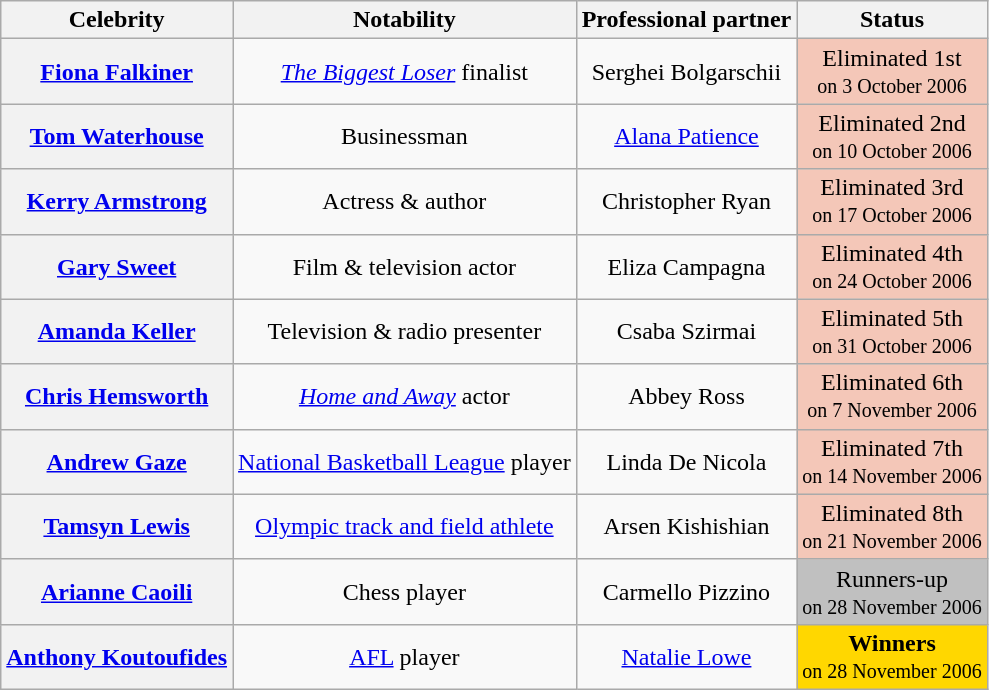<table class="wikitable sortable" style="text-align:center;">
<tr>
<th scope="col">Celebrity</th>
<th scope="col" class="unsortable">Notability</th>
<th scope="col">Professional partner</th>
<th scope="col">Status</th>
</tr>
<tr>
<th scope="row"><a href='#'>Fiona Falkiner</a></th>
<td><em><a href='#'>The Biggest Loser</a></em> finalist</td>
<td>Serghei Bolgarschii</td>
<td bgcolor="f4c7b8">Eliminated 1st<br><small>on 3 October 2006</small></td>
</tr>
<tr>
<th scope="row"><a href='#'>Tom Waterhouse</a></th>
<td>Businessman</td>
<td><a href='#'>Alana Patience</a></td>
<td bgcolor="f4c7b8">Eliminated 2nd<br><small>on 10 October 2006</small></td>
</tr>
<tr>
<th scope="row"><a href='#'>Kerry Armstrong</a></th>
<td>Actress & author</td>
<td>Christopher Ryan</td>
<td bgcolor="f4c7b8">Eliminated 3rd<br><small>on 17 October 2006</small></td>
</tr>
<tr>
<th scope="row"><a href='#'>Gary Sweet</a></th>
<td>Film & television actor</td>
<td>Eliza Campagna</td>
<td bgcolor="f4c7b8">Eliminated 4th<br><small>on 24 October 2006</small></td>
</tr>
<tr>
<th scope="row"><a href='#'>Amanda Keller</a></th>
<td>Television & radio presenter</td>
<td>Csaba Szirmai</td>
<td bgcolor="f4c7b8">Eliminated 5th<br><small>on 31 October 2006</small></td>
</tr>
<tr>
<th scope="row"><a href='#'>Chris Hemsworth</a></th>
<td><em><a href='#'>Home and Away</a></em> actor</td>
<td>Abbey Ross</td>
<td bgcolor="f4c7b8">Eliminated 6th<br><small>on 7 November 2006</small></td>
</tr>
<tr>
<th scope="row"><a href='#'>Andrew Gaze</a></th>
<td><a href='#'>National Basketball League</a> player</td>
<td>Linda De Nicola</td>
<td bgcolor="f4c7b8">Eliminated 7th<br><small>on 14 November 2006</small></td>
</tr>
<tr>
<th scope="row"><a href='#'>Tamsyn Lewis</a></th>
<td><a href='#'>Olympic track and field athlete</a></td>
<td>Arsen Kishishian</td>
<td bgcolor="f4c7b8">Eliminated 8th<br><small>on 21 November 2006</small></td>
</tr>
<tr>
<th scope="row"><a href='#'>Arianne Caoili</a></th>
<td>Chess player</td>
<td>Carmello Pizzino</td>
<td bgcolor="silver">Runners-up<br><small>on 28 November 2006</small></td>
</tr>
<tr>
<th scope="row"><a href='#'>Anthony Koutoufides</a></th>
<td><a href='#'>AFL</a> player</td>
<td><a href='#'>Natalie Lowe</a></td>
<td bgcolor="gold"><strong>Winners</strong><br><small>on 28 November 2006</small></td>
</tr>
</table>
